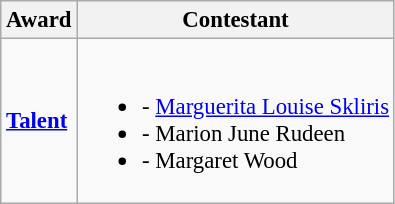<table class="wikitable sortable" style="font-size: 95%;">
<tr>
<th>Award</th>
<th>Contestant</th>
</tr>
<tr>
<td><strong><a href='#'>Talent</a></strong></td>
<td><br><ul><li> - <a href='#'>Marguerita Louise Skliris</a></li><li> - Marion June Rudeen</li><li> - Margaret Wood</li></ul></td>
</tr>
</table>
